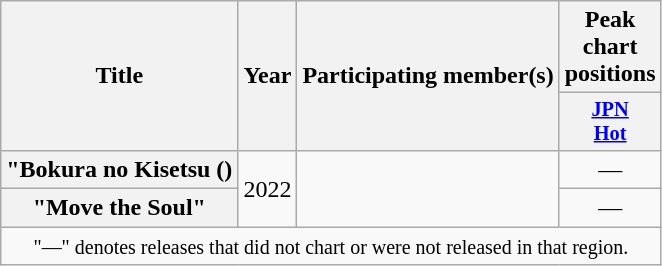<table class="wikitable plainrowheaders" style="text-align:center;">
<tr>
<th scope="col" rowspan="2">Title</th>
<th scope="col" rowspan="2">Year</th>
<th scope="col" rowspan="2">Participating member(s)</th>
<th scope="col">Peak chart positions</th>
</tr>
<tr>
<th scope="col" style="width:2.75em;font-size:85%;"><a href='#'>JPN<br>Hot</a><br></th>
</tr>
<tr>
<th scope="row">"Bokura no Kisetsu ()<br></th>
<td rowspan="2">2022</td>
<td rowspan="2" style="text-align:center;"></td>
<td>—</td>
</tr>
<tr>
<th scope="row">"Move the Soul"<br></th>
<td>—</td>
</tr>
<tr>
<td colspan="7"><small>"—" denotes releases that did not chart or were not released in that region.</small></td>
</tr>
</table>
